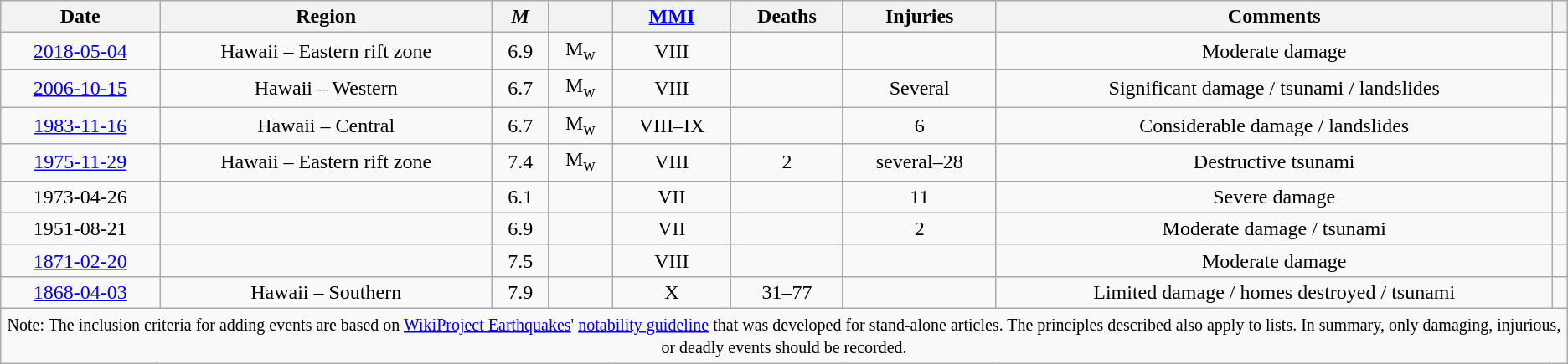<table class="wikitable sortable" style="text-align: center;">
<tr>
<th>Date</th>
<th>Region</th>
<th><em>M</em></th>
<th></th>
<th><a href='#'>MMI</a></th>
<th>Deaths</th>
<th>Injuries</th>
<th>Comments</th>
<th class="unsortable"></th>
</tr>
<tr>
<td><a href='#'>2018-05-04</a></td>
<td>Hawaii – Eastern rift zone</td>
<td>6.9</td>
<td>M<sub>w</sub></td>
<td>VIII</td>
<td></td>
<td></td>
<td>Moderate damage</td>
<td></td>
</tr>
<tr>
<td><a href='#'>2006-10-15</a></td>
<td>Hawaii – Western</td>
<td>6.7</td>
<td>M<sub>w</sub></td>
<td>VIII</td>
<td></td>
<td>Several</td>
<td>Significant damage / tsunami / landslides</td>
<td></td>
</tr>
<tr>
<td><a href='#'>1983-11-16</a></td>
<td>Hawaii – Central</td>
<td>6.7</td>
<td>M<sub>w</sub></td>
<td>VIII–IX</td>
<td></td>
<td>6</td>
<td>Considerable damage / landslides</td>
<td></td>
</tr>
<tr>
<td><a href='#'>1975-11-29</a></td>
<td>Hawaii – Eastern rift zone</td>
<td>7.4</td>
<td>M<sub>w</sub></td>
<td>VIII</td>
<td>2</td>
<td>several–28</td>
<td>Destructive tsunami</td>
<td></td>
</tr>
<tr>
<td>1973-04-26</td>
<td></td>
<td>6.1</td>
<td></td>
<td>VII</td>
<td></td>
<td>11</td>
<td>Severe damage</td>
<td></td>
</tr>
<tr>
<td>1951-08-21</td>
<td></td>
<td>6.9</td>
<td></td>
<td>VII</td>
<td></td>
<td>2</td>
<td>Moderate damage / tsunami</td>
<td></td>
</tr>
<tr>
<td><a href='#'>1871-02-20</a></td>
<td></td>
<td>7.5</td>
<td></td>
<td>VIII</td>
<td></td>
<td></td>
<td>Moderate damage</td>
<td></td>
</tr>
<tr>
<td><a href='#'>1868-04-03</a></td>
<td>Hawaii – Southern</td>
<td>7.9</td>
<td></td>
<td>X</td>
<td>31–77</td>
<td></td>
<td>Limited damage / homes destroyed / tsunami</td>
<td></td>
</tr>
<tr class="sortbottom">
<td colspan="09" style="text-align: center;"><small>Note: The inclusion criteria for adding events are based on <a href='#'>WikiProject Earthquakes</a>' <a href='#'>notability guideline</a> that was developed for stand-alone articles. The principles described also apply to lists. In summary, only damaging, injurious, or deadly events should be recorded.</small></td>
</tr>
</table>
